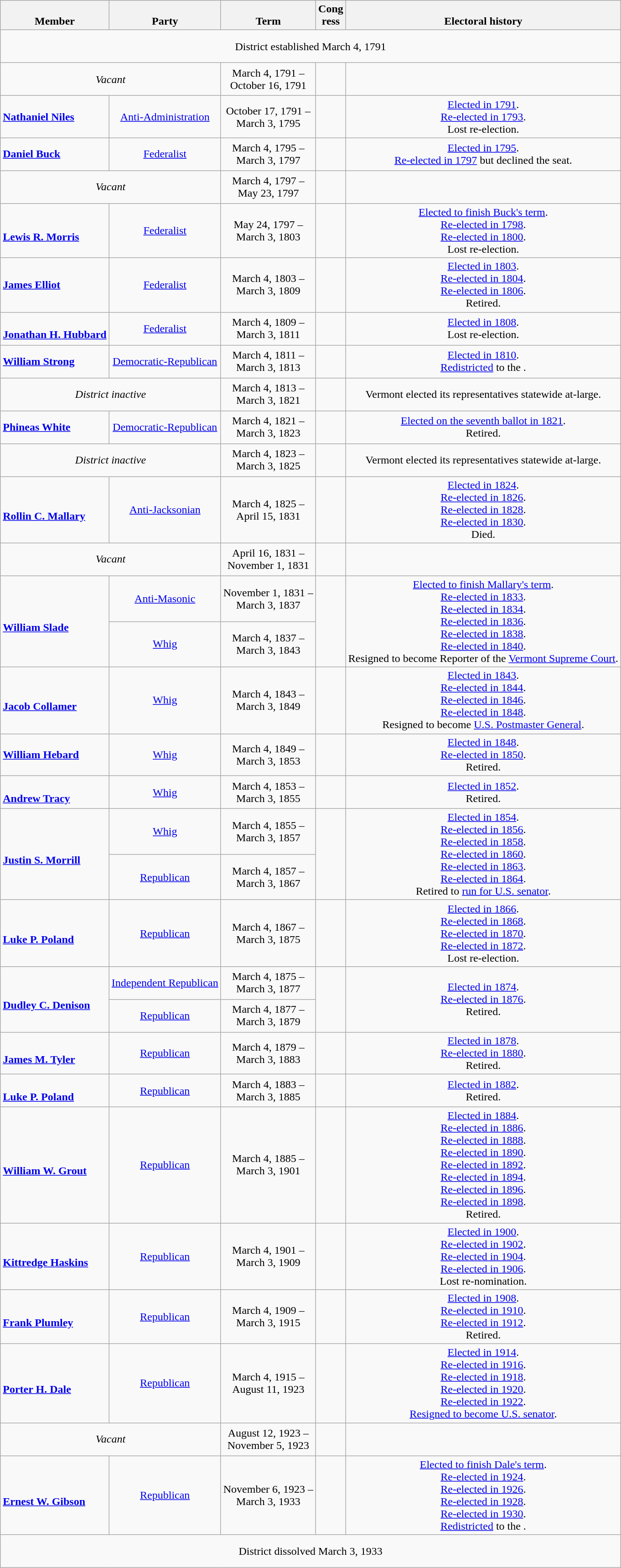<table class=wikitable style="text-align:center">
<tr valign=bottom>
<th>Member</th>
<th>Party</th>
<th>Term</th>
<th>Cong<br>ress</th>
<th>Electoral history</th>
</tr>
<tr style="height:3em">
<td colspan=5>District established March 4, 1791</td>
</tr>
<tr style="height:3em">
<td colspan=2><em>Vacant</em></td>
<td nowrap>March 4, 1791 –<br>October 16, 1791</td>
<td></td>
<td></td>
</tr>
<tr style="height:3em">
<td align=left><strong><a href='#'>Nathaniel Niles</a></strong><br></td>
<td><a href='#'>Anti-Administration</a></td>
<td nowrap>October 17, 1791 –<br>March 3, 1795</td>
<td></td>
<td><a href='#'>Elected in 1791</a>.<br><a href='#'>Re-elected in 1793</a>.<br>Lost re-election.</td>
</tr>
<tr style="height:3em">
<td align=left><strong><a href='#'>Daniel Buck</a></strong><br></td>
<td><a href='#'>Federalist</a></td>
<td nowrap>March 4, 1795 –<br>March 3, 1797</td>
<td></td>
<td><a href='#'>Elected in 1795</a>.<br><a href='#'>Re-elected in 1797</a> but declined the seat.</td>
</tr>
<tr style="height:3em">
<td colspan=2><em>Vacant</em></td>
<td nowrap>March 4, 1797 –<br>May 23, 1797</td>
<td></td>
<td></td>
</tr>
<tr style="height:3em">
<td align=left><br><strong><a href='#'>Lewis R. Morris</a></strong><br></td>
<td><a href='#'>Federalist</a></td>
<td nowrap>May 24, 1797 –<br>March 3, 1803</td>
<td></td>
<td><a href='#'>Elected to finish Buck's term</a>.<br><a href='#'>Re-elected in 1798</a>.<br><a href='#'>Re-elected in 1800</a>.<br>Lost re-election.</td>
</tr>
<tr style="height:3em">
<td align=left><strong><a href='#'>James Elliot</a></strong><br></td>
<td><a href='#'>Federalist</a></td>
<td nowrap>March 4, 1803 –<br>March 3, 1809</td>
<td></td>
<td><a href='#'>Elected in 1803</a>.<br><a href='#'>Re-elected in 1804</a>.<br><a href='#'>Re-elected in 1806</a>.<br>Retired.</td>
</tr>
<tr style="height:3em">
<td align=left><br><strong><a href='#'>Jonathan H. Hubbard</a></strong><br></td>
<td><a href='#'>Federalist</a></td>
<td nowrap>March 4, 1809 –<br>March 3, 1811</td>
<td></td>
<td><a href='#'>Elected in 1808</a>.<br>Lost re-election.</td>
</tr>
<tr style="height:3em">
<td align=left><strong><a href='#'>William Strong</a></strong><br></td>
<td><a href='#'>Democratic-Republican</a></td>
<td nowrap>March 4, 1811 –<br>March 3, 1813</td>
<td></td>
<td><a href='#'>Elected in 1810</a>.<br><a href='#'>Redistricted</a> to the .</td>
</tr>
<tr style="height:3em">
<td colspan=2><em>District inactive</em></td>
<td nowrap>March 4, 1813 –<br>March 3, 1821</td>
<td></td>
<td>Vermont elected its representatives statewide at-large.</td>
</tr>
<tr style="height:3em">
<td align=left><strong><a href='#'>Phineas White</a></strong><br></td>
<td><a href='#'>Democratic-Republican</a></td>
<td nowrap>March 4, 1821 –<br>March 3, 1823</td>
<td></td>
<td><a href='#'>Elected on the seventh ballot in 1821</a>.<br>Retired.</td>
</tr>
<tr style="height:3em">
<td colspan=2><em>District inactive</em></td>
<td nowrap>March 4, 1823 –<br>March 3, 1825</td>
<td></td>
<td>Vermont elected its representatives statewide at-large.</td>
</tr>
<tr style="height:3em">
<td align=left><br><strong><a href='#'>Rollin C. Mallary</a></strong><br></td>
<td><a href='#'>Anti-Jacksonian</a></td>
<td nowrap>March 4, 1825 –<br>April 15, 1831</td>
<td></td>
<td><a href='#'>Elected in 1824</a>.<br><a href='#'>Re-elected in 1826</a>.<br><a href='#'>Re-elected in 1828</a>.<br><a href='#'>Re-elected in 1830</a>.<br>Died.</td>
</tr>
<tr style="height:3em">
<td colspan=2><em>Vacant</em></td>
<td nowrap>April 16, 1831 –<br>November 1, 1831</td>
<td></td>
<td></td>
</tr>
<tr style="height:3em">
<td align=left rowspan=2><br><strong><a href='#'>William Slade</a></strong><br></td>
<td><a href='#'>Anti-Masonic</a></td>
<td nowrap>November 1, 1831 –<br>March 3, 1837</td>
<td rowspan=2></td>
<td rowspan=2><a href='#'>Elected to finish Mallary's term</a>.<br><a href='#'>Re-elected in 1833</a>.<br><a href='#'>Re-elected in 1834</a>.<br><a href='#'>Re-elected in 1836</a>.<br><a href='#'>Re-elected in 1838</a>.<br><a href='#'>Re-elected in 1840</a>.<br>Resigned to become Reporter of the <a href='#'>Vermont Supreme Court</a>.</td>
</tr>
<tr style="height:3em">
<td><a href='#'>Whig</a></td>
<td nowrap>March 4, 1837 –<br>March 3, 1843</td>
</tr>
<tr style="height:3em">
<td align=left><br><strong><a href='#'>Jacob Collamer</a></strong><br></td>
<td><a href='#'>Whig</a></td>
<td nowrap>March 4, 1843 –<br>March 3, 1849</td>
<td></td>
<td><a href='#'>Elected in 1843</a>.<br><a href='#'>Re-elected in 1844</a>.<br><a href='#'>Re-elected in 1846</a>.<br><a href='#'>Re-elected in 1848</a>.<br>Resigned to become <a href='#'>U.S. Postmaster General</a>.</td>
</tr>
<tr style="height:3em">
<td align=left><strong><a href='#'>William Hebard</a></strong><br></td>
<td><a href='#'>Whig</a></td>
<td nowrap>March 4, 1849 –<br>March 3, 1853</td>
<td></td>
<td><a href='#'>Elected in 1848</a>.<br><a href='#'>Re-elected in 1850</a>.<br>Retired.</td>
</tr>
<tr style="height:3em">
<td align=left><br><strong><a href='#'>Andrew Tracy</a></strong><br></td>
<td><a href='#'>Whig</a></td>
<td nowrap>March 4, 1853 –<br>March 3, 1855</td>
<td></td>
<td><a href='#'>Elected in 1852</a>.<br>Retired.</td>
</tr>
<tr style="height:3em">
<td align=left rowspan=2><br><strong><a href='#'>Justin S. Morrill</a></strong><br></td>
<td><a href='#'>Whig</a></td>
<td nowrap>March 4, 1855 –<br>March 3, 1857</td>
<td rowspan=2></td>
<td rowspan=2><a href='#'>Elected in 1854</a>.<br><a href='#'>Re-elected in 1856</a>.<br><a href='#'>Re-elected in 1858</a>.<br><a href='#'>Re-elected in 1860</a>.<br><a href='#'>Re-elected in 1863</a>.<br><a href='#'>Re-elected in 1864</a>.<br>Retired to <a href='#'>run for U.S. senator</a>.</td>
</tr>
<tr style="height:3em">
<td><a href='#'>Republican</a></td>
<td nowrap>March 4, 1857 –<br>March 3, 1867</td>
</tr>
<tr style="height:3em">
<td align=left><br><strong><a href='#'>Luke P. Poland</a></strong><br></td>
<td><a href='#'>Republican</a></td>
<td nowrap>March 4, 1867 –<br>March 3, 1875</td>
<td></td>
<td><a href='#'>Elected in 1866</a>.<br><a href='#'>Re-elected in 1868</a>.<br><a href='#'>Re-elected in 1870</a>.<br><a href='#'>Re-elected in 1872</a>.<br>Lost re-election.</td>
</tr>
<tr style="height:3em">
<td align=left rowspan=2><br><strong><a href='#'>Dudley C. Denison</a></strong><br></td>
<td><a href='#'>Independent Republican</a></td>
<td nowrap>March 4, 1875 –<br>March 3, 1877</td>
<td rowspan=2></td>
<td rowspan=2><a href='#'>Elected in 1874</a>.<br><a href='#'>Re-elected in 1876</a>.<br>Retired.</td>
</tr>
<tr style="height:3em">
<td><a href='#'>Republican</a></td>
<td nowrap>March 4, 1877 –<br>March 3, 1879</td>
</tr>
<tr style="height:3em">
<td align=left><br><strong><a href='#'>James M. Tyler</a></strong><br></td>
<td><a href='#'>Republican</a></td>
<td nowrap>March 4, 1879 –<br>March 3, 1883</td>
<td></td>
<td><a href='#'>Elected in 1878</a>.<br><a href='#'>Re-elected in 1880</a>.<br>Retired.</td>
</tr>
<tr style="height:3em">
<td align=left><br><strong><a href='#'>Luke P. Poland</a></strong><br></td>
<td><a href='#'>Republican</a></td>
<td nowrap>March 4, 1883 –<br>March 3, 1885</td>
<td></td>
<td><a href='#'>Elected in 1882</a>.<br>Retired.</td>
</tr>
<tr style="height:3em">
<td align=left><br><strong><a href='#'>William W. Grout</a></strong><br></td>
<td><a href='#'>Republican</a></td>
<td nowrap>March 4, 1885 –<br>March 3, 1901</td>
<td></td>
<td><a href='#'>Elected in 1884</a>.<br><a href='#'>Re-elected in 1886</a>.<br><a href='#'>Re-elected in 1888</a>.<br><a href='#'>Re-elected in 1890</a>.<br><a href='#'>Re-elected in 1892</a>.<br><a href='#'>Re-elected in 1894</a>.<br><a href='#'>Re-elected in 1896</a>.<br><a href='#'>Re-elected in 1898</a>.<br>Retired.</td>
</tr>
<tr style="height:3em">
<td align=left><br><strong><a href='#'>Kittredge Haskins</a></strong><br></td>
<td><a href='#'>Republican</a></td>
<td nowrap>March 4, 1901 –<br>March 3, 1909</td>
<td></td>
<td><a href='#'>Elected in 1900</a>.<br><a href='#'>Re-elected in 1902</a>.<br><a href='#'>Re-elected in 1904</a>.<br><a href='#'>Re-elected in 1906</a>.<br>Lost re-nomination.</td>
</tr>
<tr style="height:3em">
<td align=left><br><strong><a href='#'>Frank Plumley</a></strong><br></td>
<td><a href='#'>Republican</a></td>
<td nowrap>March 4, 1909 –<br>March 3, 1915</td>
<td></td>
<td><a href='#'>Elected in 1908</a>.<br><a href='#'>Re-elected in 1910</a>.<br><a href='#'>Re-elected in 1912</a>.<br>Retired.</td>
</tr>
<tr style="height:3em">
<td align=left><br><strong><a href='#'>Porter H. Dale</a></strong><br></td>
<td><a href='#'>Republican</a></td>
<td nowrap>March 4, 1915 –<br>August 11, 1923</td>
<td></td>
<td><a href='#'>Elected in 1914</a>.<br><a href='#'>Re-elected in 1916</a>.<br><a href='#'>Re-elected in 1918</a>.<br><a href='#'>Re-elected in 1920</a>.<br><a href='#'>Re-elected in 1922</a>.<br><a href='#'>Resigned to become U.S. senator</a>.</td>
</tr>
<tr style="height:3em">
<td colspan=2><em>Vacant</em></td>
<td nowrap>August 12, 1923 –<br>November 5, 1923</td>
<td></td>
<td></td>
</tr>
<tr style="height:3em">
<td align=left><br><strong><a href='#'>Ernest W. Gibson</a></strong><br></td>
<td><a href='#'>Republican</a></td>
<td nowrap>November 6, 1923 –<br>March 3, 1933</td>
<td></td>
<td><a href='#'>Elected to finish Dale's term</a>.<br><a href='#'>Re-elected in 1924</a>.<br><a href='#'>Re-elected in 1926</a>.<br><a href='#'>Re-elected in 1928</a>.<br><a href='#'>Re-elected in 1930</a>.<br><a href='#'>Redistricted</a> to the .</td>
</tr>
<tr style="height:3em">
<td colspan=5>District dissolved March 3, 1933</td>
</tr>
</table>
